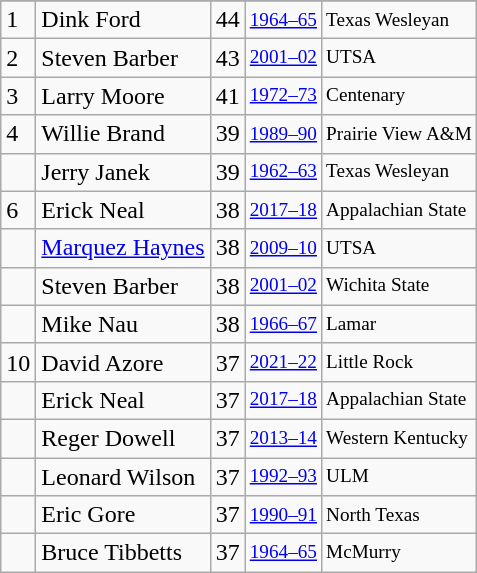<table class="wikitable">
<tr>
</tr>
<tr>
<td>1</td>
<td>Dink Ford</td>
<td>44</td>
<td style="font-size:80%;"><a href='#'>1964–65</a></td>
<td style="font-size:80%;">Texas Wesleyan</td>
</tr>
<tr>
<td>2</td>
<td>Steven Barber</td>
<td>43</td>
<td style="font-size:80%;"><a href='#'>2001–02</a></td>
<td style="font-size:80%;">UTSA</td>
</tr>
<tr>
<td>3</td>
<td>Larry Moore</td>
<td>41</td>
<td style="font-size:80%;"><a href='#'>1972–73</a></td>
<td style="font-size:80%;">Centenary</td>
</tr>
<tr>
<td>4</td>
<td>Willie Brand</td>
<td>39</td>
<td style="font-size:80%;"><a href='#'>1989–90</a></td>
<td style="font-size:80%;">Prairie View A&M</td>
</tr>
<tr>
<td></td>
<td>Jerry Janek</td>
<td>39</td>
<td style="font-size:80%;"><a href='#'>1962–63</a></td>
<td style="font-size:80%;">Texas Wesleyan</td>
</tr>
<tr>
<td>6</td>
<td>Erick Neal</td>
<td>38</td>
<td style="font-size:80%;"><a href='#'>2017–18</a></td>
<td style="font-size:80%;">Appalachian State</td>
</tr>
<tr>
<td></td>
<td><a href='#'>Marquez Haynes</a></td>
<td>38</td>
<td style="font-size:80%;"><a href='#'>2009–10</a></td>
<td style="font-size:80%;">UTSA</td>
</tr>
<tr>
<td></td>
<td>Steven Barber</td>
<td>38</td>
<td style="font-size:80%;"><a href='#'>2001–02</a></td>
<td style="font-size:80%;">Wichita State</td>
</tr>
<tr>
<td></td>
<td>Mike Nau</td>
<td>38</td>
<td style="font-size:80%;"><a href='#'>1966–67</a></td>
<td style="font-size:80%;">Lamar</td>
</tr>
<tr>
<td>10</td>
<td>David Azore</td>
<td>37</td>
<td style="font-size:80%;"><a href='#'>2021–22</a></td>
<td style="font-size:80%;">Little Rock</td>
</tr>
<tr>
<td></td>
<td>Erick Neal</td>
<td>37</td>
<td style="font-size:80%;"><a href='#'>2017–18</a></td>
<td style="font-size:80%;">Appalachian State</td>
</tr>
<tr>
<td></td>
<td>Reger Dowell</td>
<td>37</td>
<td style="font-size:80%;"><a href='#'>2013–14</a></td>
<td style="font-size:80%;">Western Kentucky</td>
</tr>
<tr>
<td></td>
<td>Leonard Wilson</td>
<td>37</td>
<td style="font-size:80%;"><a href='#'>1992–93</a></td>
<td style="font-size:80%;">ULM</td>
</tr>
<tr>
<td></td>
<td>Eric Gore</td>
<td>37</td>
<td style="font-size:80%;"><a href='#'>1990–91</a></td>
<td style="font-size:80%;">North Texas</td>
</tr>
<tr>
<td></td>
<td>Bruce Tibbetts</td>
<td>37</td>
<td style="font-size:80%;"><a href='#'>1964–65</a></td>
<td style="font-size:80%;">McMurry</td>
</tr>
</table>
